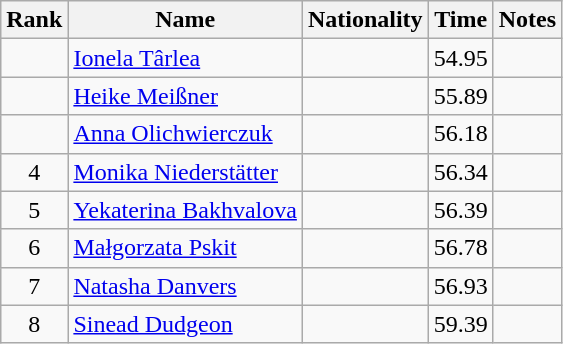<table class="wikitable sortable" style="text-align:center">
<tr>
<th>Rank</th>
<th>Name</th>
<th>Nationality</th>
<th>Time</th>
<th>Notes</th>
</tr>
<tr>
<td></td>
<td align=left><a href='#'>Ionela Târlea</a></td>
<td align=left></td>
<td>54.95</td>
<td></td>
</tr>
<tr>
<td></td>
<td align=left><a href='#'>Heike Meißner</a></td>
<td align=left></td>
<td>55.89</td>
<td></td>
</tr>
<tr>
<td></td>
<td align=left><a href='#'>Anna Olichwierczuk</a></td>
<td align=left></td>
<td>56.18</td>
<td></td>
</tr>
<tr>
<td>4</td>
<td align=left><a href='#'>Monika Niederstätter</a></td>
<td align=left></td>
<td>56.34</td>
<td></td>
</tr>
<tr>
<td>5</td>
<td align=left><a href='#'>Yekaterina Bakhvalova</a></td>
<td align=left></td>
<td>56.39</td>
<td></td>
</tr>
<tr>
<td>6</td>
<td align=left><a href='#'>Małgorzata Pskit</a></td>
<td align=left></td>
<td>56.78</td>
<td></td>
</tr>
<tr>
<td>7</td>
<td align=left><a href='#'>Natasha Danvers</a></td>
<td align=left></td>
<td>56.93</td>
<td></td>
</tr>
<tr>
<td>8</td>
<td align=left><a href='#'>Sinead Dudgeon</a></td>
<td align=left></td>
<td>59.39</td>
<td></td>
</tr>
</table>
